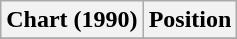<table class="wikitable sortable">
<tr>
<th>Chart (1990)</th>
<th>Position</th>
</tr>
<tr>
</tr>
</table>
